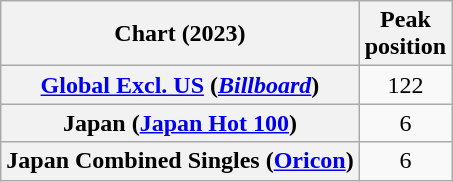<table class="wikitable sortable plainrowheaders" style="text-align:center">
<tr>
<th scope="col">Chart (2023)</th>
<th scope="col">Peak<br>position</th>
</tr>
<tr>
<th scope="row"><a href='#'>Global Excl. US</a> (<em><a href='#'>Billboard</a></em>)</th>
<td>122</td>
</tr>
<tr>
<th scope="row">Japan (<a href='#'>Japan Hot 100</a>)</th>
<td>6</td>
</tr>
<tr>
<th scope="row">Japan Combined Singles (<a href='#'>Oricon</a>)</th>
<td>6</td>
</tr>
</table>
